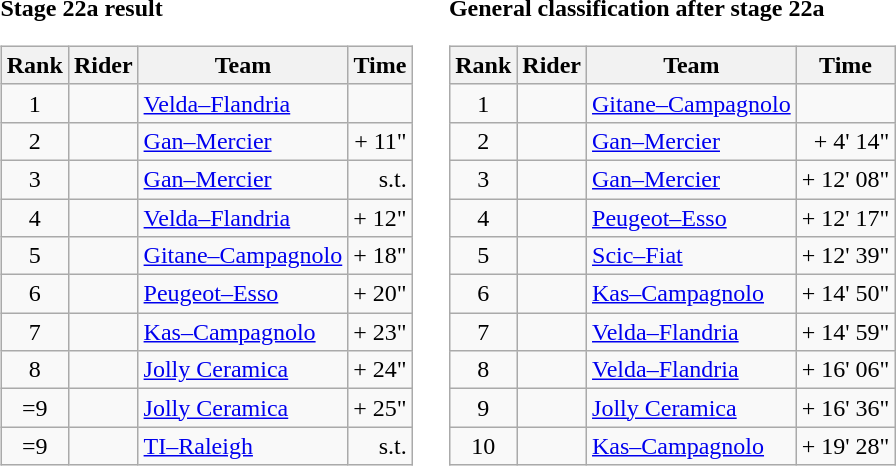<table>
<tr>
<td><strong>Stage 22a result</strong><br><table class="wikitable">
<tr>
<th scope="col">Rank</th>
<th scope="col">Rider</th>
<th scope="col">Team</th>
<th scope="col">Time</th>
</tr>
<tr>
<td style="text-align:center;">1</td>
<td></td>
<td><a href='#'>Velda–Flandria</a></td>
<td style="text-align:right;"></td>
</tr>
<tr>
<td style="text-align:center;">2</td>
<td></td>
<td><a href='#'>Gan–Mercier</a></td>
<td style="text-align:right;">+ 11"</td>
</tr>
<tr>
<td style="text-align:center;">3</td>
<td></td>
<td><a href='#'>Gan–Mercier</a></td>
<td style="text-align:right;">s.t.</td>
</tr>
<tr>
<td style="text-align:center;">4</td>
<td></td>
<td><a href='#'>Velda–Flandria</a></td>
<td style="text-align:right;">+ 12"</td>
</tr>
<tr>
<td style="text-align:center;">5</td>
<td></td>
<td><a href='#'>Gitane–Campagnolo</a></td>
<td style="text-align:right;">+ 18"</td>
</tr>
<tr>
<td style="text-align:center;">6</td>
<td></td>
<td><a href='#'>Peugeot–Esso</a></td>
<td style="text-align:right;">+ 20"</td>
</tr>
<tr>
<td style="text-align:center;">7</td>
<td></td>
<td><a href='#'>Kas–Campagnolo</a></td>
<td style="text-align:right;">+ 23"</td>
</tr>
<tr>
<td style="text-align:center;">8</td>
<td></td>
<td><a href='#'>Jolly Ceramica</a></td>
<td style="text-align:right;">+ 24"</td>
</tr>
<tr>
<td style="text-align:center;">=9</td>
<td></td>
<td><a href='#'>Jolly Ceramica</a></td>
<td style="text-align:right;">+ 25"</td>
</tr>
<tr>
<td style="text-align:center;">=9</td>
<td></td>
<td><a href='#'>TI–Raleigh</a></td>
<td style="text-align:right;">s.t.</td>
</tr>
</table>
</td>
<td></td>
<td><strong>General classification after stage 22a</strong><br><table class="wikitable">
<tr>
<th scope="col">Rank</th>
<th scope="col">Rider</th>
<th scope="col">Team</th>
<th scope="col">Time</th>
</tr>
<tr>
<td style="text-align:center;">1</td>
<td> </td>
<td><a href='#'>Gitane–Campagnolo</a></td>
<td style="text-align:right;"></td>
</tr>
<tr>
<td style="text-align:center;">2</td>
<td></td>
<td><a href='#'>Gan–Mercier</a></td>
<td style="text-align:right;">+ 4' 14"</td>
</tr>
<tr>
<td style="text-align:center;">3</td>
<td></td>
<td><a href='#'>Gan–Mercier</a></td>
<td style="text-align:right;">+ 12' 08"</td>
</tr>
<tr>
<td style="text-align:center;">4</td>
<td></td>
<td><a href='#'>Peugeot–Esso</a></td>
<td style="text-align:right;">+ 12' 17"</td>
</tr>
<tr>
<td style="text-align:center;">5</td>
<td></td>
<td><a href='#'>Scic–Fiat</a></td>
<td style="text-align:right;">+ 12' 39"</td>
</tr>
<tr>
<td style="text-align:center;">6</td>
<td></td>
<td><a href='#'>Kas–Campagnolo</a></td>
<td style="text-align:right;">+ 14' 50"</td>
</tr>
<tr>
<td style="text-align:center;">7</td>
<td></td>
<td><a href='#'>Velda–Flandria</a></td>
<td style="text-align:right;">+ 14' 59"</td>
</tr>
<tr>
<td style="text-align:center;">8</td>
<td></td>
<td><a href='#'>Velda–Flandria</a></td>
<td style="text-align:right;">+ 16' 06"</td>
</tr>
<tr>
<td style="text-align:center;">9</td>
<td></td>
<td><a href='#'>Jolly Ceramica</a></td>
<td style="text-align:right;">+ 16' 36"</td>
</tr>
<tr>
<td style="text-align:center;">10</td>
<td></td>
<td><a href='#'>Kas–Campagnolo</a></td>
<td style="text-align:right;">+ 19' 28"</td>
</tr>
</table>
</td>
</tr>
</table>
